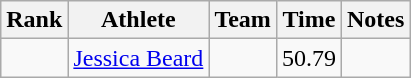<table class="wikitable sortable">
<tr>
<th>Rank</th>
<th>Athlete</th>
<th>Team</th>
<th>Time</th>
<th>Notes</th>
</tr>
<tr>
<td align=center></td>
<td><a href='#'>Jessica Beard</a></td>
<td></td>
<td>50.79</td>
<td></td>
</tr>
</table>
